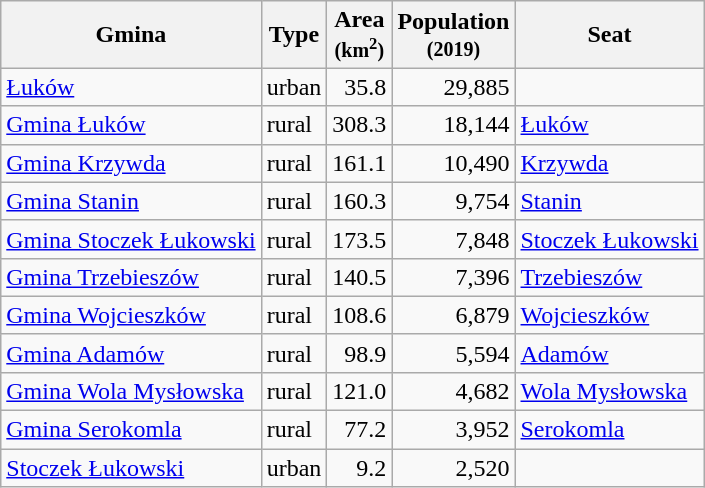<table class="wikitable">
<tr>
<th>Gmina</th>
<th>Type</th>
<th>Area<br><small>(km<sup>2</sup>)</small></th>
<th>Population<br><small>(2019)</small></th>
<th>Seat</th>
</tr>
<tr>
<td><a href='#'>Łuków</a></td>
<td>urban</td>
<td style="text-align:right;">35.8</td>
<td style="text-align:right;">29,885</td>
<td> </td>
</tr>
<tr>
<td><a href='#'>Gmina Łuków</a></td>
<td>rural</td>
<td style="text-align:right;">308.3</td>
<td style="text-align:right;">18,144</td>
<td><a href='#'>Łuków</a></td>
</tr>
<tr>
<td><a href='#'>Gmina Krzywda</a></td>
<td>rural</td>
<td style="text-align:right;">161.1</td>
<td style="text-align:right;">10,490</td>
<td><a href='#'>Krzywda</a></td>
</tr>
<tr>
<td><a href='#'>Gmina Stanin</a></td>
<td>rural</td>
<td style="text-align:right;">160.3</td>
<td style="text-align:right;">9,754</td>
<td><a href='#'>Stanin</a></td>
</tr>
<tr>
<td><a href='#'>Gmina Stoczek Łukowski</a></td>
<td>rural</td>
<td style="text-align:right;">173.5</td>
<td style="text-align:right;">7,848</td>
<td><a href='#'>Stoczek Łukowski</a></td>
</tr>
<tr>
<td><a href='#'>Gmina Trzebieszów</a></td>
<td>rural</td>
<td style="text-align:right;">140.5</td>
<td style="text-align:right;">7,396</td>
<td><a href='#'>Trzebieszów</a></td>
</tr>
<tr>
<td><a href='#'>Gmina Wojcieszków</a></td>
<td>rural</td>
<td style="text-align:right;">108.6</td>
<td style="text-align:right;">6,879</td>
<td><a href='#'>Wojcieszków</a></td>
</tr>
<tr>
<td><a href='#'>Gmina Adamów</a></td>
<td>rural</td>
<td style="text-align:right;">98.9</td>
<td style="text-align:right;">5,594</td>
<td><a href='#'>Adamów</a></td>
</tr>
<tr>
<td><a href='#'>Gmina Wola Mysłowska</a></td>
<td>rural</td>
<td style="text-align:right;">121.0</td>
<td style="text-align:right;">4,682</td>
<td><a href='#'>Wola Mysłowska</a></td>
</tr>
<tr>
<td><a href='#'>Gmina Serokomla</a></td>
<td>rural</td>
<td style="text-align:right;">77.2</td>
<td style="text-align:right;">3,952</td>
<td><a href='#'>Serokomla</a></td>
</tr>
<tr>
<td><a href='#'>Stoczek Łukowski</a></td>
<td>urban</td>
<td style="text-align:right;">9.2</td>
<td style="text-align:right;">2,520</td>
<td> </td>
</tr>
</table>
